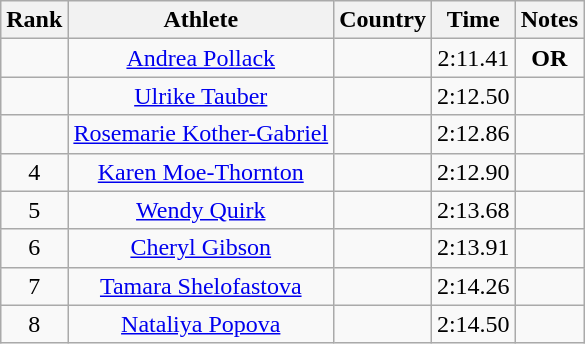<table class="wikitable sortable" style="text-align:center">
<tr>
<th>Rank</th>
<th>Athlete</th>
<th>Country</th>
<th>Time</th>
<th>Notes</th>
</tr>
<tr>
<td></td>
<td><a href='#'>Andrea Pollack</a></td>
<td align=left></td>
<td>2:11.41</td>
<td><strong>OR </strong></td>
</tr>
<tr>
<td></td>
<td><a href='#'>Ulrike Tauber</a></td>
<td align=left></td>
<td>2:12.50</td>
<td><strong> </strong></td>
</tr>
<tr>
<td></td>
<td><a href='#'>Rosemarie Kother-Gabriel</a></td>
<td align=left></td>
<td>2:12.86</td>
<td><strong> </strong></td>
</tr>
<tr>
<td>4</td>
<td><a href='#'>Karen Moe-Thornton</a></td>
<td align=left></td>
<td>2:12.90</td>
<td><strong> </strong></td>
</tr>
<tr>
<td>5</td>
<td><a href='#'>Wendy Quirk</a></td>
<td align=left></td>
<td>2:13.68</td>
<td><strong> </strong></td>
</tr>
<tr>
<td>6</td>
<td><a href='#'>Cheryl Gibson</a></td>
<td align=left></td>
<td>2:13.91</td>
<td><strong> </strong></td>
</tr>
<tr>
<td>7</td>
<td><a href='#'>Tamara Shelofastova</a></td>
<td align=left></td>
<td>2:14.26</td>
<td><strong> </strong></td>
</tr>
<tr>
<td>8</td>
<td><a href='#'>Nataliya Popova</a></td>
<td align=left></td>
<td>2:14.50</td>
<td><strong> </strong></td>
</tr>
</table>
